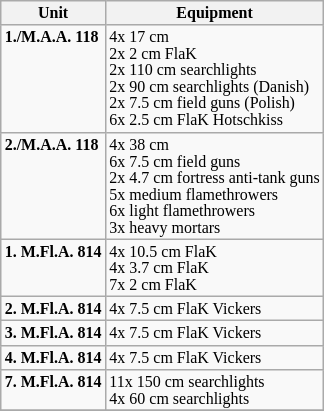<table class="wikitable" style="vertical-align:top">
<tr style="font-size:8pt"  valign="top">
<th>Unit</th>
<th>Equipment</th>
</tr>
<tr style="font-size:8pt"  valign="top">
<td><strong>1./M.A.A. 118</strong></td>
<td>4x 17 cm<br>2x 2 cm FlaK<br>2x 110 cm searchlights<br>2x 90 cm searchlights (Danish)<br>2x 7.5 cm field guns (Polish)<br>6x 2.5 cm FlaK Hotschkiss</td>
</tr>
<tr style="font-size:8pt"  valign="top">
<td><strong>2./M.A.A. 118</strong></td>
<td>4x 38 cm<br>6x 7.5 cm field guns<br>2x 4.7 cm fortress anti-tank guns<br>5x medium flamethrowers<br>6x light flamethrowers<br>3x heavy mortars</td>
</tr>
<tr style="font-size:8pt"  valign="top">
<td><strong>1. M.Fl.A. 814</strong></td>
<td>4x 10.5 cm FlaK<br>4x 3.7 cm FlaK<br>7x 2 cm FlaK</td>
</tr>
<tr style="font-size:8pt"  valign="top">
<td><strong>2. M.Fl.A. 814</strong></td>
<td>4x 7.5 cm FlaK Vickers</td>
</tr>
<tr style="font-size:8pt"  valign="top">
<td><strong>3. M.Fl.A. 814</strong></td>
<td>4x 7.5 cm FlaK Vickers</td>
</tr>
<tr style="font-size:8pt"  valign="top">
<td><strong>4. M.Fl.A. 814</strong></td>
<td>4x 7.5 cm FlaK Vickers</td>
</tr>
<tr style="font-size:8pt"  valign="top">
<td><strong>7. M.Fl.A. 814</strong></td>
<td>11x 150 cm searchlights<br>4x 60 cm searchlights</td>
</tr>
<tr>
</tr>
</table>
